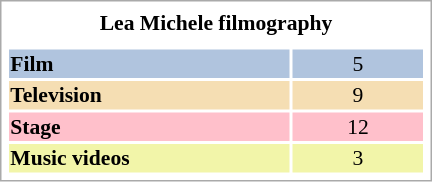<table class="infobox" style="width:20em; text-align:left; font-size:90%; vertical-align:middle; background-color:white;">
<tr>
<th colspan="2" style="text-align:center;">Lea Michele filmography</th>
</tr>
<tr>
</tr>
<tr style="background-color:white;">
<td colspan="3" style="text-align:center;"></td>
</tr>
<tr>
<th style="background:#B0C4DE;">Film</th>
<td style="background:#B0C4DE;" colspan="2" align="center" width=70>5</td>
</tr>
<tr>
<th style="background:#F5DEB3;">Television</th>
<td style="background:#F5DEB3;" colspan="2" align="center" width=70>9</td>
</tr>
<tr>
<th style="background:pink;">Stage</th>
<td style="background:pink;" colspan="2" align="center" width=70>12</td>
</tr>
<tr>
<th style="background:#F2F5A9;">Music videos</th>
<td style="background:#F2F5A9;" colspan="2" align="center" width=70>3</td>
</tr>
</table>
